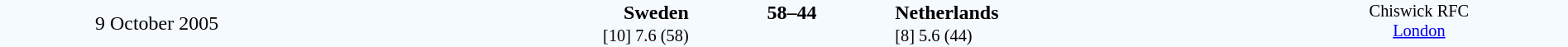<table style="width: 100%; background:#F5FAFF;" cellspacing="0">
<tr>
<td align=center rowspan=3 width=20%>9 October 2005</td>
</tr>
<tr>
<td width=24% align=right><strong>Sweden</strong></td>
<td align=center width=13%><strong>58–44</strong></td>
<td width=24%><strong>Netherlands</strong></td>
<td style=font-size:85% rowspan=3 valign=top align=center>Chiswick RFC<br><a href='#'>London</a></td>
</tr>
<tr style=font-size:85%>
<td align=right>[10] 7.6 (58)</td>
<td></td>
<td>[8] 5.6 (44)</td>
</tr>
</table>
